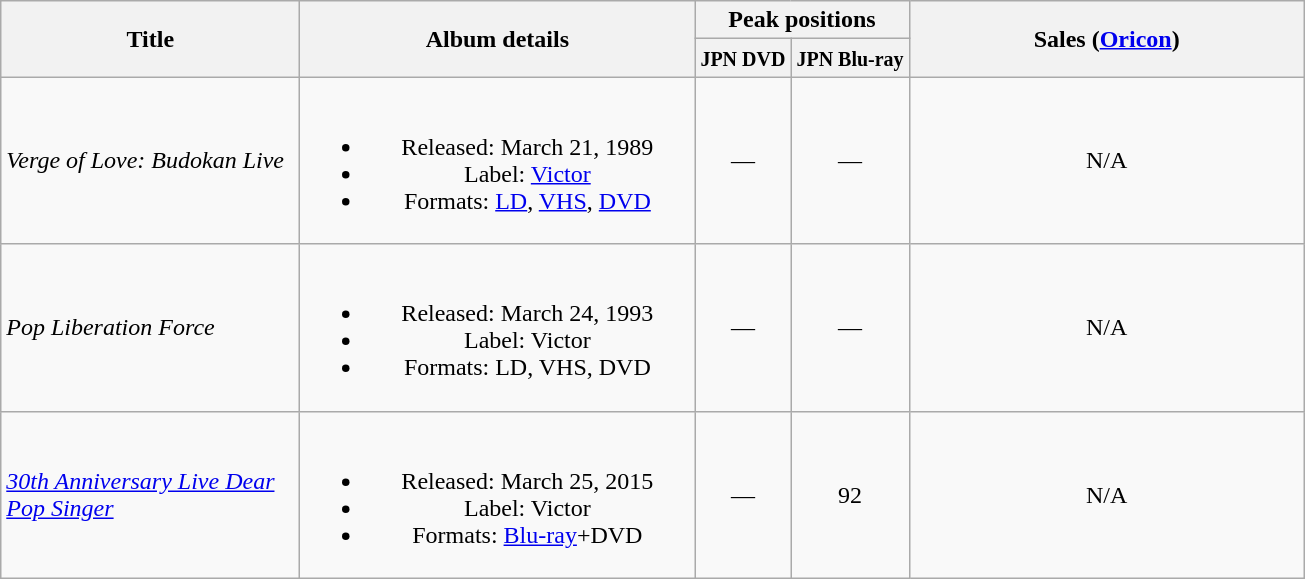<table class="wikitable plainrowheaders" style="text-align:center;">
<tr>
<th style="width:12em;" rowspan="2">Title</th>
<th style="width:16em;" rowspan="2">Album details</th>
<th colspan="2">Peak positions</th>
<th style="width:16em;" rowspan="2">Sales (<a href='#'>Oricon</a>)</th>
</tr>
<tr>
<th><small>JPN DVD</small><br></th>
<th><small>JPN Blu-ray</small><br></th>
</tr>
<tr>
<td align="left"><em>Verge of Love: Budokan Live</em></td>
<td><br><ul><li>Released: March 21, 1989</li><li>Label: <a href='#'>Victor</a></li><li>Formats: <a href='#'>LD</a>, <a href='#'>VHS</a>, <a href='#'>DVD</a></li></ul></td>
<td>—</td>
<td>—</td>
<td>N/A</td>
</tr>
<tr>
<td align="left"><em>Pop Liberation Force</em></td>
<td><br><ul><li>Released: March 24, 1993</li><li>Label: Victor</li><li>Formats: LD, VHS, DVD</li></ul></td>
<td>—</td>
<td>—</td>
<td>N/A</td>
</tr>
<tr>
<td align="left"><em><a href='#'>30th Anniversary Live Dear Pop Singer</a></em></td>
<td><br><ul><li>Released: March 25, 2015</li><li>Label: Victor</li><li>Formats: <a href='#'>Blu-ray</a>+DVD</li></ul></td>
<td>—</td>
<td>92</td>
<td>N/A</td>
</tr>
</table>
